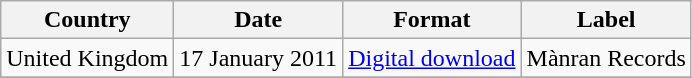<table class="wikitable plainrowheaders">
<tr>
<th scope="col">Country</th>
<th scope="col">Date</th>
<th scope="col">Format</th>
<th scope="col">Label</th>
</tr>
<tr>
<td>United Kingdom</td>
<td>17 January 2011</td>
<td><a href='#'>Digital download</a></td>
<td>Mànran Records</td>
</tr>
<tr>
</tr>
</table>
